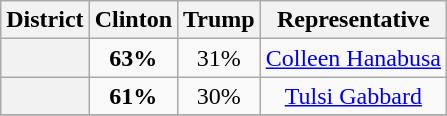<table class=wikitable>
<tr>
<th>District</th>
<th>Clinton</th>
<th>Trump</th>
<th>Representative</th>
</tr>
<tr align=center>
<th></th>
<td><strong>63%</strong></td>
<td>31%</td>
<td><a href='#'>Colleen Hanabusa</a></td>
</tr>
<tr align=center>
<th></th>
<td><strong>61%</strong></td>
<td>30%</td>
<td><a href='#'>Tulsi Gabbard</a></td>
</tr>
<tr align=center>
</tr>
</table>
